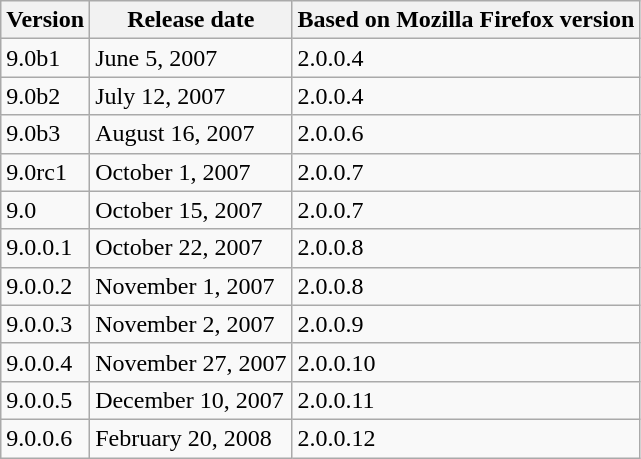<table class="wikitable">
<tr>
<th>Version</th>
<th>Release date</th>
<th>Based on Mozilla Firefox version</th>
</tr>
<tr>
<td>9.0b1</td>
<td>June 5, 2007</td>
<td>2.0.0.4</td>
</tr>
<tr>
<td>9.0b2</td>
<td>July 12, 2007</td>
<td>2.0.0.4</td>
</tr>
<tr>
<td>9.0b3</td>
<td>August 16, 2007</td>
<td>2.0.0.6</td>
</tr>
<tr>
<td>9.0rc1</td>
<td>October 1, 2007</td>
<td>2.0.0.7</td>
</tr>
<tr>
<td>9.0</td>
<td>October 15, 2007</td>
<td>2.0.0.7</td>
</tr>
<tr>
<td>9.0.0.1</td>
<td>October 22, 2007</td>
<td>2.0.0.8</td>
</tr>
<tr>
<td>9.0.0.2</td>
<td>November 1, 2007</td>
<td>2.0.0.8</td>
</tr>
<tr>
<td>9.0.0.3</td>
<td>November 2, 2007</td>
<td>2.0.0.9</td>
</tr>
<tr>
<td>9.0.0.4</td>
<td>November 27, 2007</td>
<td>2.0.0.10</td>
</tr>
<tr>
<td>9.0.0.5</td>
<td>December 10, 2007</td>
<td>2.0.0.11</td>
</tr>
<tr>
<td>9.0.0.6</td>
<td>February 20, 2008</td>
<td>2.0.0.12</td>
</tr>
</table>
